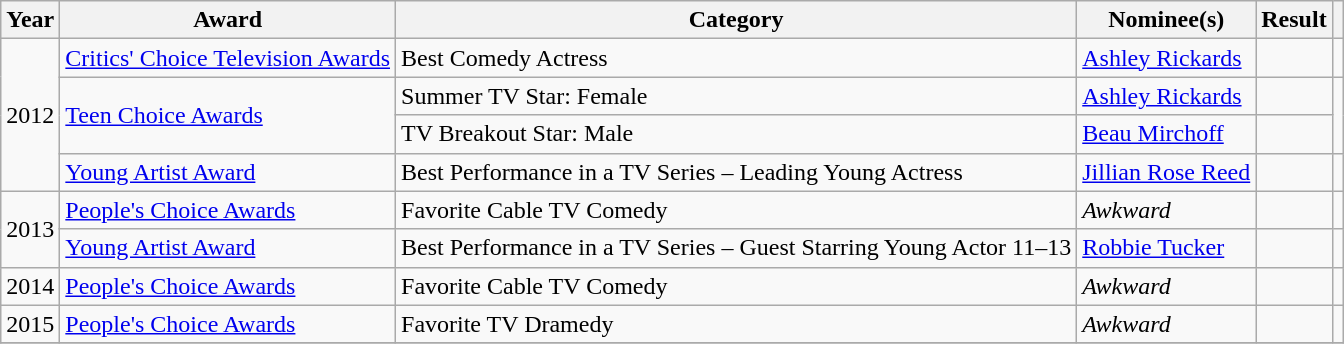<table class="wikitable sortable">
<tr style="text-align:center;">
<th>Year</th>
<th>Award</th>
<th>Category</th>
<th>Nominee(s)</th>
<th>Result</th>
<th class="unsortable"></th>
</tr>
<tr>
<td rowspan="4">2012</td>
<td><a href='#'>Critics' Choice Television Awards</a></td>
<td>Best Comedy Actress</td>
<td data-sort-value="Rickards, Ashley"><a href='#'>Ashley Rickards</a></td>
<td></td>
<td style="text-align: center;"></td>
</tr>
<tr>
<td rowspan="2"><a href='#'>Teen Choice Awards</a></td>
<td>Summer TV Star: Female</td>
<td data-sort-value="Rickards, Ashley"><a href='#'>Ashley Rickards</a></td>
<td></td>
<td rowspan="2" style="text-align: center;"></td>
</tr>
<tr>
<td>TV Breakout Star: Male</td>
<td data-sort-value="Mirchoff, Beau"><a href='#'>Beau Mirchoff</a></td>
<td></td>
</tr>
<tr>
<td><a href='#'>Young Artist Award</a></td>
<td>Best Performance in a TV Series – Leading Young Actress</td>
<td data-sort-value="Reed, Jillian Rose"><a href='#'>Jillian Rose Reed</a></td>
<td></td>
<td style="text-align: center;"></td>
</tr>
<tr>
<td rowspan="2">2013</td>
<td><a href='#'>People's Choice Awards</a></td>
<td>Favorite Cable TV Comedy</td>
<td><em>Awkward</em></td>
<td></td>
<td style="text-align: center;"></td>
</tr>
<tr>
<td><a href='#'>Young Artist Award</a></td>
<td>Best Performance in a TV Series – Guest Starring Young Actor 11–13</td>
<td data-sort-value="Tucker, Robbie"><a href='#'>Robbie Tucker</a></td>
<td></td>
<td style="text-align: center;"></td>
</tr>
<tr>
<td>2014</td>
<td><a href='#'>People's Choice Awards</a></td>
<td>Favorite Cable TV Comedy</td>
<td><em>Awkward</em></td>
<td></td>
<td style="text-align: center;"></td>
</tr>
<tr>
<td>2015</td>
<td><a href='#'>People's Choice Awards</a></td>
<td>Favorite TV Dramedy</td>
<td><em>Awkward</em></td>
<td></td>
<td style="text-align: center;"></td>
</tr>
<tr>
</tr>
</table>
